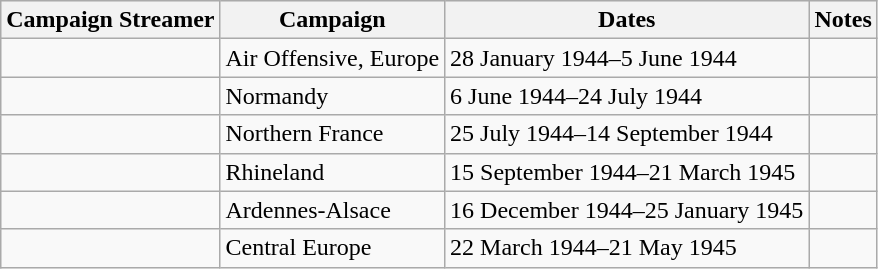<table class="wikitable">
<tr style="background:#efefef;">
<th>Campaign Streamer</th>
<th>Campaign</th>
<th>Dates</th>
<th>Notes</th>
</tr>
<tr>
<td></td>
<td>Air Offensive, Europe</td>
<td>28 January 1944–5 June 1944</td>
<td></td>
</tr>
<tr>
<td></td>
<td>Normandy</td>
<td>6 June 1944–24 July 1944</td>
<td></td>
</tr>
<tr>
<td></td>
<td>Northern France</td>
<td>25 July 1944–14 September 1944</td>
<td></td>
</tr>
<tr>
<td></td>
<td>Rhineland</td>
<td>15 September 1944–21 March 1945</td>
<td></td>
</tr>
<tr>
<td></td>
<td>Ardennes-Alsace</td>
<td>16 December 1944–25 January 1945</td>
<td></td>
</tr>
<tr>
<td></td>
<td>Central Europe</td>
<td>22 March 1944–21 May 1945</td>
<td></td>
</tr>
</table>
